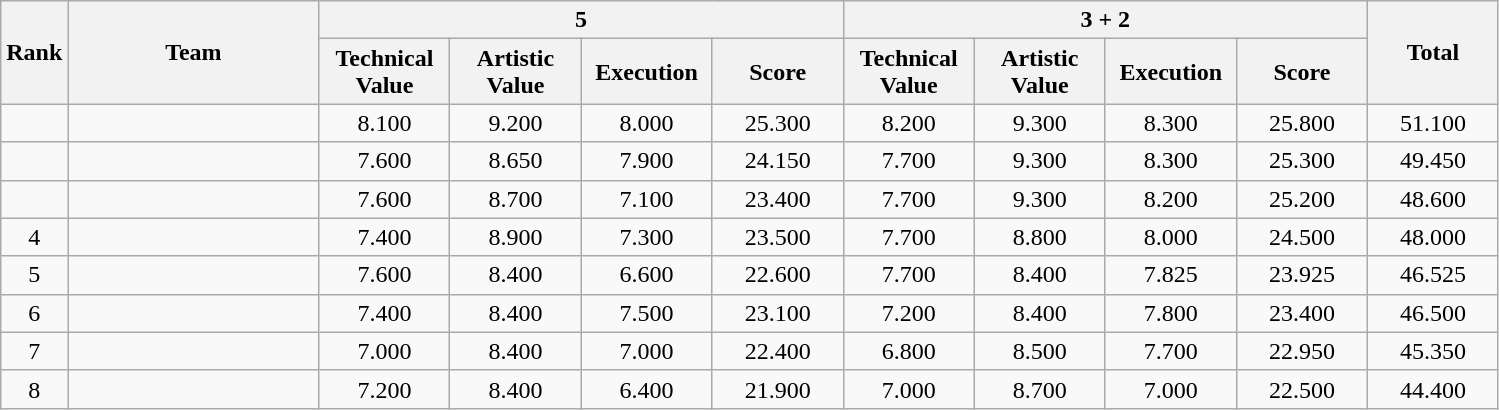<table class="wikitable" style="text-align:center">
<tr>
<th rowspan=2>Rank</th>
<th rowspan=2 style="width:10em">Team</th>
<th colspan=4>5 </th>
<th colspan=4>3  + 2 </th>
<th rowspan=2 style="width:5em">Total</th>
</tr>
<tr>
<th style="width:5em">Technical<br>Value</th>
<th style="width:5em">Artistic<br>Value</th>
<th style="width:5em">Execution</th>
<th style="width:5em">Score</th>
<th style="width:5em">Technical<br>Value</th>
<th style="width:5em">Artistic<br>Value</th>
<th style="width:5em">Execution</th>
<th style="width:5em">Score</th>
</tr>
<tr>
<td></td>
<td align=left></td>
<td>8.100</td>
<td>9.200</td>
<td>8.000</td>
<td>25.300</td>
<td>8.200</td>
<td>9.300</td>
<td>8.300</td>
<td>25.800</td>
<td>51.100</td>
</tr>
<tr>
<td></td>
<td align=left></td>
<td>7.600</td>
<td>8.650</td>
<td>7.900</td>
<td>24.150</td>
<td>7.700</td>
<td>9.300</td>
<td>8.300</td>
<td>25.300</td>
<td>49.450</td>
</tr>
<tr>
<td></td>
<td align=left></td>
<td>7.600</td>
<td>8.700</td>
<td>7.100</td>
<td>23.400</td>
<td>7.700</td>
<td>9.300</td>
<td>8.200</td>
<td>25.200</td>
<td>48.600</td>
</tr>
<tr>
<td>4</td>
<td align=left></td>
<td>7.400</td>
<td>8.900</td>
<td>7.300</td>
<td>23.500</td>
<td>7.700</td>
<td>8.800</td>
<td>8.000</td>
<td>24.500</td>
<td>48.000</td>
</tr>
<tr>
<td>5</td>
<td align=left></td>
<td>7.600</td>
<td>8.400</td>
<td>6.600</td>
<td>22.600</td>
<td>7.700</td>
<td>8.400</td>
<td>7.825</td>
<td>23.925</td>
<td>46.525</td>
</tr>
<tr>
<td>6</td>
<td align=left></td>
<td>7.400</td>
<td>8.400</td>
<td>7.500</td>
<td>23.100</td>
<td>7.200</td>
<td>8.400</td>
<td>7.800</td>
<td>23.400</td>
<td>46.500</td>
</tr>
<tr>
<td>7</td>
<td align=left></td>
<td>7.000</td>
<td>8.400</td>
<td>7.000</td>
<td>22.400</td>
<td>6.800</td>
<td>8.500</td>
<td>7.700</td>
<td>22.950</td>
<td>45.350</td>
</tr>
<tr>
<td>8</td>
<td align=left></td>
<td>7.200</td>
<td>8.400</td>
<td>6.400</td>
<td>21.900</td>
<td>7.000</td>
<td>8.700</td>
<td>7.000</td>
<td>22.500</td>
<td>44.400</td>
</tr>
</table>
